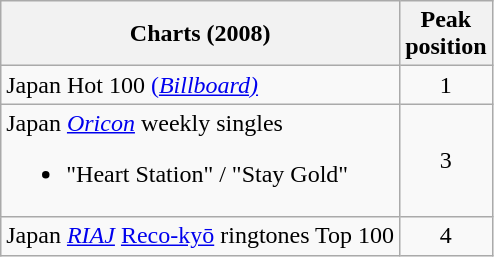<table class="wikitable sortable">
<tr>
<th>Charts (2008)</th>
<th>Peak<br>position</th>
</tr>
<tr>
<td>Japan Hot 100 <a href='#'>(<em>Billboard)</em></a></td>
<td style="text-align:center;">1</td>
</tr>
<tr>
<td>Japan <em><a href='#'>Oricon</a></em> weekly singles<br><ul><li>"Heart Station" / "Stay Gold"</li></ul></td>
<td style="text-align:center;">3</td>
</tr>
<tr>
<td>Japan <em><a href='#'>RIAJ</a></em> <a href='#'>Reco-kyō</a> ringtones Top 100</td>
<td style="text-align:center;">4</td>
</tr>
</table>
